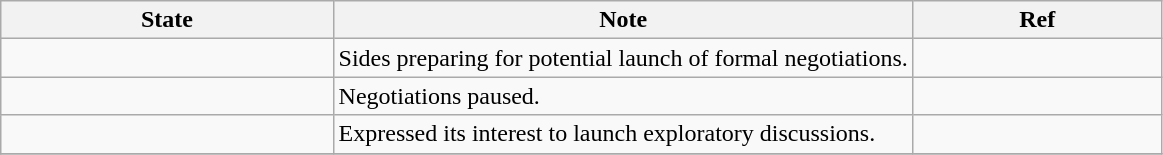<table class="wikitable">
<tr>
<th>State</th>
<th style="width:50%;">Note</th>
<th>Ref</th>
</tr>
<tr>
<td></td>
<td>Sides preparing for potential launch of formal negotiations.</td>
<td></td>
</tr>
<tr>
<td></td>
<td>Negotiations paused.</td>
<td></td>
</tr>
<tr>
<td></td>
<td>Expressed its interest to launch exploratory discussions.</td>
<td></td>
</tr>
<tr>
</tr>
</table>
